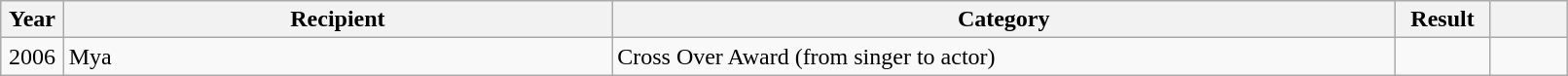<table class="wikitable plainrowheaders" style="width:85%;">
<tr>
<th scope="col" style="width:4%;">Year</th>
<th scope="col" style="width:35%;">Recipient</th>
<th scope="col" style="width:50%;">Category</th>
<th scope="col" style="width:6%;">Result</th>
<th scope="col" style="width:6%;"></th>
</tr>
<tr>
<td align="center">2006</td>
<td>Mya</td>
<td>Cross Over Award (from singer to actor)</td>
<td></td>
<td></td>
</tr>
</table>
